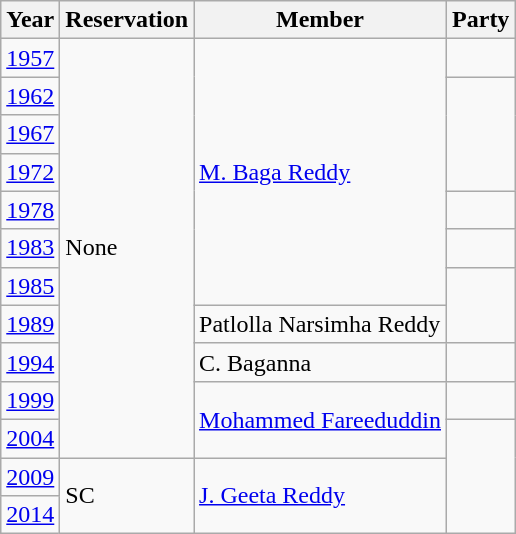<table class="wikitable sortable">
<tr>
<th>Year</th>
<th>Reservation</th>
<th>Member</th>
<th colspan=2>Party</th>
</tr>
<tr>
<td><a href='#'>1957</a></td>
<td rowspan="11">None</td>
<td rowspan="7"><a href='#'>M. Baga Reddy</a></td>
<td></td>
</tr>
<tr>
<td><a href='#'>1962</a></td>
</tr>
<tr>
<td><a href='#'>1967</a></td>
</tr>
<tr>
<td><a href='#'>1972</a></td>
</tr>
<tr>
<td><a href='#'>1978</a></td>
<td></td>
</tr>
<tr>
<td><a href='#'>1983</a></td>
<td></td>
</tr>
<tr>
<td><a href='#'>1985</a></td>
</tr>
<tr>
<td><a href='#'>1989</a></td>
<td>Patlolla Narsimha Reddy</td>
</tr>
<tr>
<td><a href='#'>1994</a></td>
<td>C. Baganna</td>
<td></td>
</tr>
<tr>
<td><a href='#'>1999</a></td>
<td rowspan="2"><a href='#'>Mohammed Fareeduddin</a></td>
<td></td>
</tr>
<tr>
<td><a href='#'>2004</a></td>
</tr>
<tr>
<td><a href='#'>2009</a></td>
<td rowspan="2">SC</td>
<td rowspan="2"><a href='#'>J. Geeta Reddy</a></td>
</tr>
<tr>
<td><a href='#'>2014</a></td>
</tr>
</table>
